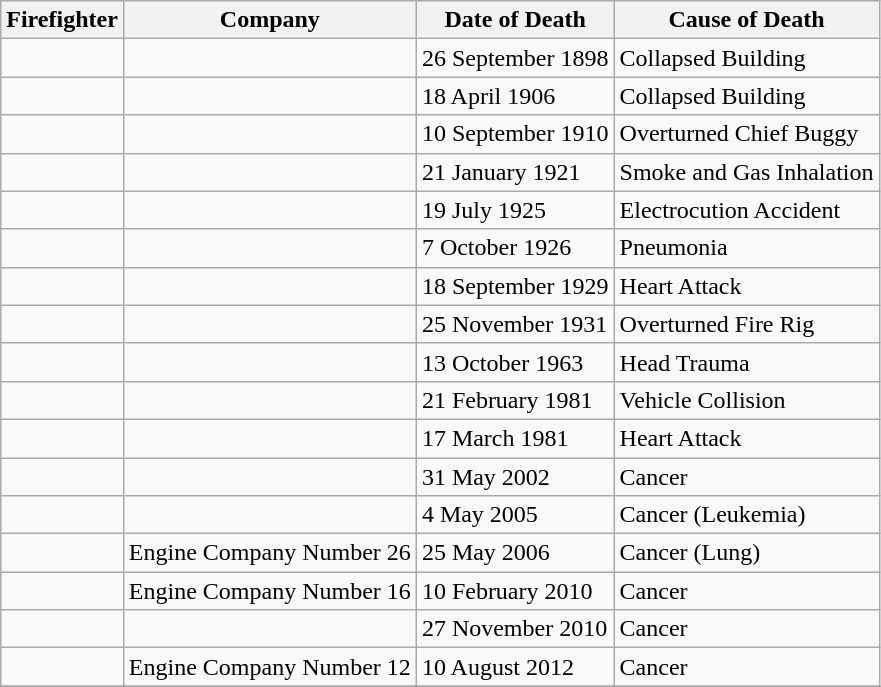<table class="wikitable">
<tr>
<th>Firefighter</th>
<th>Company</th>
<th>Date of Death</th>
<th>Cause of Death</th>
</tr>
<tr>
<td></td>
<td></td>
<td>26 September 1898</td>
<td>Collapsed Building</td>
</tr>
<tr>
<td></td>
<td></td>
<td>18 April 1906</td>
<td>Collapsed Building</td>
</tr>
<tr>
<td></td>
<td></td>
<td>10 September 1910</td>
<td>Overturned Chief Buggy</td>
</tr>
<tr>
<td></td>
<td></td>
<td>21 January 1921</td>
<td>Smoke and Gas Inhalation</td>
</tr>
<tr>
<td></td>
<td></td>
<td>19 July 1925</td>
<td>Electrocution Accident</td>
</tr>
<tr>
<td></td>
<td></td>
<td>7 October 1926</td>
<td>Pneumonia</td>
</tr>
<tr>
<td></td>
<td></td>
<td>18 September 1929</td>
<td>Heart Attack</td>
</tr>
<tr>
<td></td>
<td></td>
<td>25 November 1931</td>
<td>Overturned Fire Rig</td>
</tr>
<tr>
<td></td>
<td></td>
<td>13 October 1963</td>
<td>Head Trauma</td>
</tr>
<tr>
<td></td>
<td></td>
<td>21 February 1981</td>
<td>Vehicle Collision</td>
</tr>
<tr>
<td></td>
<td></td>
<td>17 March 1981</td>
<td>Heart Attack</td>
</tr>
<tr>
<td></td>
<td></td>
<td>31 May 2002</td>
<td>Cancer</td>
</tr>
<tr>
<td></td>
<td></td>
<td>4 May 2005</td>
<td>Cancer (Leukemia)</td>
</tr>
<tr>
<td></td>
<td>Engine Company Number 26</td>
<td>25 May 2006</td>
<td>Cancer (Lung)</td>
</tr>
<tr>
<td></td>
<td>Engine Company Number 16</td>
<td>10 February 2010</td>
<td>Cancer</td>
</tr>
<tr>
<td></td>
<td></td>
<td>27 November 2010</td>
<td>Cancer</td>
</tr>
<tr>
<td></td>
<td>Engine Company Number 12</td>
<td>10 August 2012</td>
<td>Cancer</td>
</tr>
<tr>
</tr>
</table>
